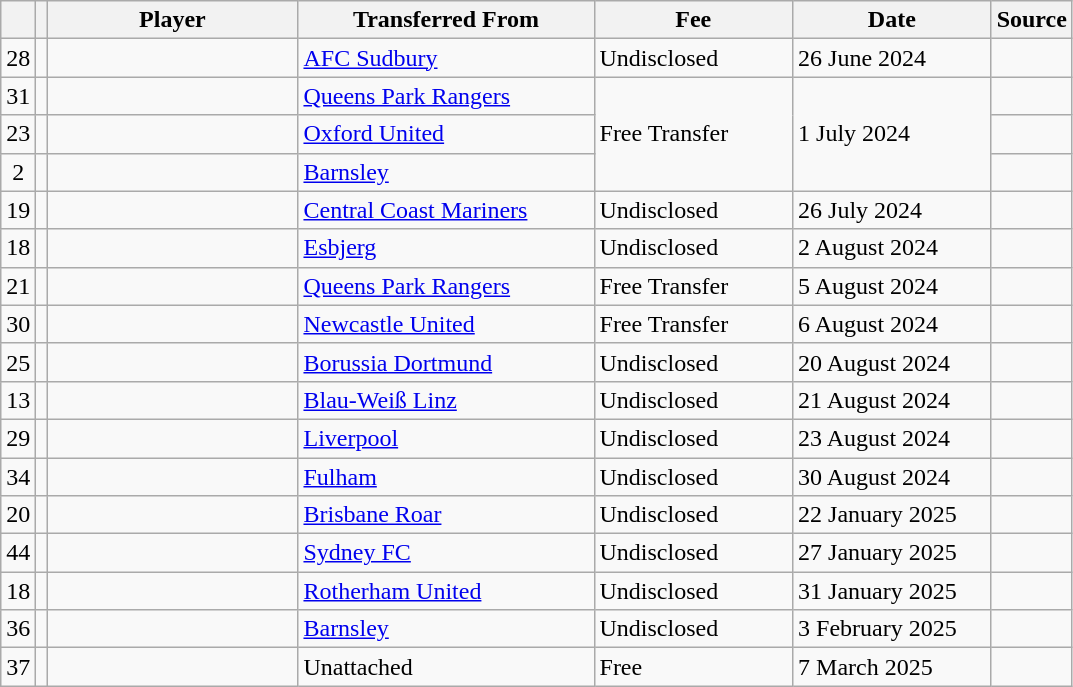<table class="wikitable plainrowheaders sortable">
<tr>
<th></th>
<th></th>
<th scope=col; style="width: 160px;">Player</th>
<th scope=col; style="width: 190px;">Transferred From</th>
<th scope=col; style="width: 125px;">Fee</th>
<th scope=col; style="width: 125px;">Date</th>
<th scope=col>Source</th>
</tr>
<tr>
<td align=center>28</td>
<td align=center></td>
<td></td>
<td> <a href='#'>AFC Sudbury</a></td>
<td>Undisclosed</td>
<td>26 June 2024</td>
<td></td>
</tr>
<tr>
<td align=center>31</td>
<td align=center></td>
<td></td>
<td> <a href='#'>Queens Park Rangers</a></td>
<td rowspan="3">Free Transfer</td>
<td rowspan="3">1 July 2024</td>
<td></td>
</tr>
<tr>
<td align=center>23</td>
<td align=center></td>
<td></td>
<td> <a href='#'>Oxford United</a></td>
<td></td>
</tr>
<tr>
<td align=center>2</td>
<td align=center></td>
<td></td>
<td> <a href='#'>Barnsley</a></td>
<td></td>
</tr>
<tr>
<td align=center>19</td>
<td align=center></td>
<td></td>
<td> <a href='#'>Central Coast Mariners</a></td>
<td>Undisclosed</td>
<td>26 July 2024</td>
<td></td>
</tr>
<tr>
<td align=center>18</td>
<td align=center></td>
<td></td>
<td> <a href='#'>Esbjerg</a></td>
<td>Undisclosed</td>
<td>2 August 2024</td>
<td></td>
</tr>
<tr>
<td align=center>21</td>
<td align=center></td>
<td></td>
<td> <a href='#'>Queens Park Rangers</a></td>
<td>Free Transfer</td>
<td>5 August 2024</td>
<td></td>
</tr>
<tr>
<td align=center>30</td>
<td align=center></td>
<td></td>
<td> <a href='#'>Newcastle United</a></td>
<td>Free Transfer</td>
<td>6 August 2024</td>
<td></td>
</tr>
<tr>
<td align=center>25</td>
<td align=center></td>
<td></td>
<td> <a href='#'>Borussia Dortmund</a></td>
<td>Undisclosed</td>
<td>20 August 2024</td>
<td></td>
</tr>
<tr>
<td align=center>13</td>
<td align=center></td>
<td></td>
<td> <a href='#'>Blau-Weiß Linz</a></td>
<td>Undisclosed</td>
<td>21 August 2024</td>
<td></td>
</tr>
<tr>
<td align=center>29</td>
<td align=center></td>
<td></td>
<td> <a href='#'>Liverpool</a></td>
<td>Undisclosed</td>
<td>23 August 2024</td>
<td></td>
</tr>
<tr>
<td align=center>34</td>
<td align=center></td>
<td></td>
<td> <a href='#'>Fulham</a></td>
<td>Undisclosed</td>
<td>30 August 2024</td>
<td></td>
</tr>
<tr>
<td align=center>20</td>
<td align=center></td>
<td></td>
<td> <a href='#'>Brisbane Roar</a></td>
<td>Undisclosed</td>
<td>22 January 2025</td>
<td></td>
</tr>
<tr>
<td align=center>44</td>
<td align=center></td>
<td></td>
<td> <a href='#'>Sydney FC</a></td>
<td>Undisclosed</td>
<td>27 January 2025</td>
<td></td>
</tr>
<tr>
<td align=center>18</td>
<td align=center></td>
<td></td>
<td> <a href='#'>Rotherham United</a></td>
<td>Undisclosed</td>
<td>31 January 2025</td>
<td></td>
</tr>
<tr>
<td align=center>36</td>
<td align=center></td>
<td></td>
<td> <a href='#'>Barnsley</a></td>
<td>Undisclosed</td>
<td>3 February 2025</td>
<td></td>
</tr>
<tr>
<td align=center>37</td>
<td align=center></td>
<td></td>
<td>Unattached</td>
<td>Free</td>
<td>7 March 2025</td>
<td></td>
</tr>
</table>
